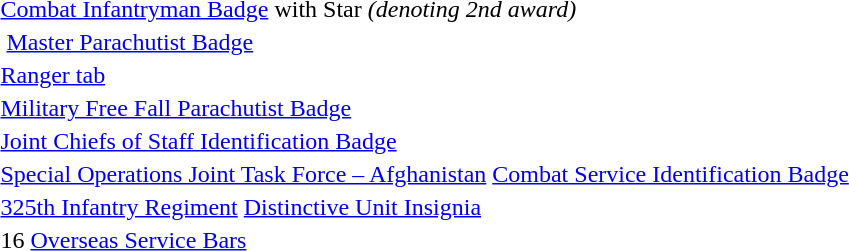<table>
<tr>
<td> <a href='#'>Combat Infantryman Badge</a> with Star <em>(denoting 2nd award)</em></td>
</tr>
<tr>
<td> <a href='#'>Master Parachutist Badge</a></td>
</tr>
<tr>
<td> <a href='#'>Ranger tab</a></td>
</tr>
<tr>
<td> <a href='#'>Military Free Fall Parachutist Badge</a></td>
</tr>
<tr>
<td> <a href='#'>Joint Chiefs of Staff Identification Badge</a></td>
</tr>
<tr>
<td> <a href='#'>Special Operations Joint Task Force – Afghanistan</a> <a href='#'>Combat Service Identification Badge</a></td>
</tr>
<tr>
<td> <a href='#'>325th Infantry Regiment</a> <a href='#'>Distinctive Unit Insignia</a></td>
</tr>
<tr>
<td> 16 <a href='#'>Overseas Service Bars</a></td>
</tr>
</table>
